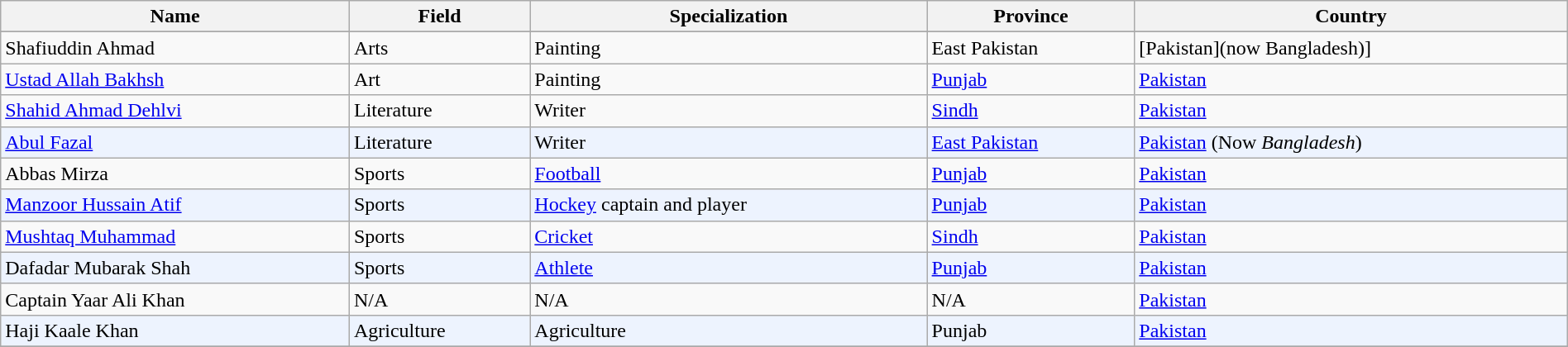<table class="wikitable sortable" width="100%">
<tr>
<th>Name</th>
<th>Field</th>
<th>Specialization</th>
<th>Province</th>
<th>Country</th>
</tr>
<tr bgcolor=#edf3fe>
</tr>
<tr>
<td>Shafiuddin Ahmad</td>
<td>Arts</td>
<td>Painting</td>
<td>East Pakistan</td>
<td>[Pakistan](now Bangladesh)]</td>
</tr>
<tr>
<td><a href='#'>Ustad Allah Bakhsh</a></td>
<td>Art</td>
<td>Painting</td>
<td><a href='#'>Punjab</a></td>
<td><a href='#'>Pakistan</a></td>
</tr>
<tr>
<td><a href='#'>Shahid Ahmad Dehlvi</a></td>
<td>Literature</td>
<td>Writer</td>
<td><a href='#'>Sindh</a></td>
<td><a href='#'>Pakistan</a></td>
</tr>
<tr bgcolor=#edf3fe>
<td><a href='#'>Abul Fazal</a></td>
<td>Literature</td>
<td>Writer</td>
<td><a href='#'>East Pakistan</a></td>
<td><a href='#'>Pakistan</a> (Now <em>Bangladesh</em>)</td>
</tr>
<tr>
<td>Abbas Mirza</td>
<td>Sports</td>
<td><a href='#'>Football</a></td>
<td><a href='#'>Punjab</a></td>
<td><a href='#'>Pakistan</a></td>
</tr>
<tr bgcolor=#edf3fe>
<td><a href='#'>Manzoor Hussain Atif</a></td>
<td>Sports</td>
<td><a href='#'>Hockey</a> captain and player</td>
<td><a href='#'>Punjab</a></td>
<td><a href='#'>Pakistan</a></td>
</tr>
<tr>
<td><a href='#'>Mushtaq Muhammad</a></td>
<td>Sports</td>
<td><a href='#'>Cricket</a></td>
<td><a href='#'>Sindh</a></td>
<td><a href='#'>Pakistan</a></td>
</tr>
<tr bgcolor=#edf3fe>
<td>Dafadar Mubarak Shah</td>
<td>Sports</td>
<td><a href='#'>Athlete</a></td>
<td><a href='#'>Punjab</a></td>
<td><a href='#'>Pakistan</a></td>
</tr>
<tr>
<td>Captain Yaar Ali Khan</td>
<td>N/A</td>
<td>N/A</td>
<td>N/A</td>
<td><a href='#'>Pakistan</a></td>
</tr>
<tr bgcolor=#edf3fe>
<td>Haji Kaale Khan</td>
<td>Agriculture</td>
<td>Agriculture</td>
<td>Punjab</td>
<td><a href='#'>Pakistan</a></td>
</tr>
<tr>
</tr>
</table>
